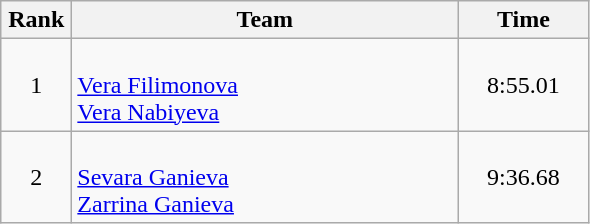<table class=wikitable style="text-align:center">
<tr>
<th width=40>Rank</th>
<th width=250>Team</th>
<th width=80>Time</th>
</tr>
<tr>
<td>1</td>
<td align=left><br><a href='#'>Vera Filimonova</a><br><a href='#'>Vera Nabiyeva</a></td>
<td>8:55.01</td>
</tr>
<tr>
<td>2</td>
<td align=left><br><a href='#'>Sevara Ganieva</a><br><a href='#'>Zarrina Ganieva</a></td>
<td>9:36.68</td>
</tr>
</table>
